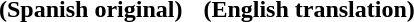<table cellpadding="6">
<tr>
<th><br>(Spanish original)</th>
<th><br>(English translation)</th>
</tr>
<tr style="vertical-align:top; text-align:center; white-space:nowrap;">
<td></td>
<td></td>
</tr>
</table>
